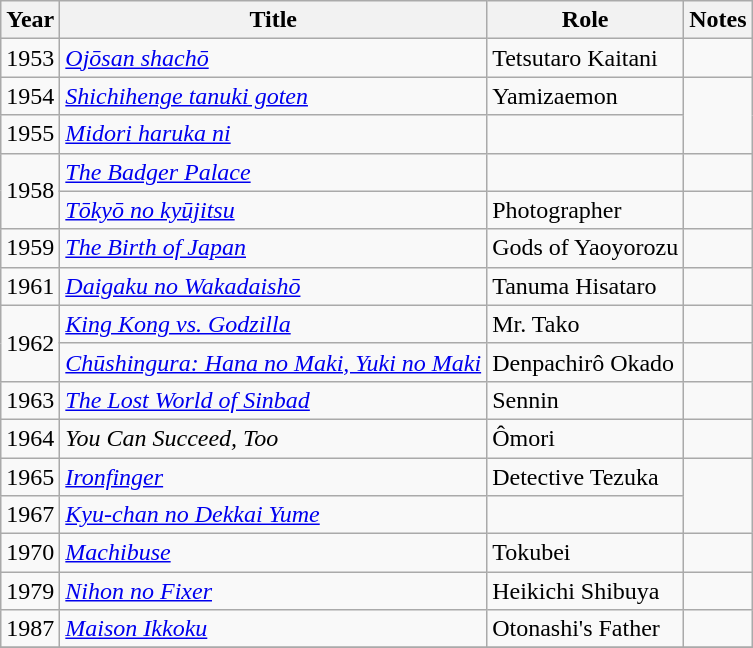<table class="wikitable sortable">
<tr>
<th>Year</th>
<th>Title</th>
<th>Role</th>
<th class="unsortable">Notes</th>
</tr>
<tr>
<td>1953</td>
<td><em><a href='#'>Ojōsan shachō</a></em></td>
<td>Tetsutaro Kaitani</td>
<td></td>
</tr>
<tr>
<td>1954</td>
<td><em><a href='#'>Shichihenge tanuki goten</a></em></td>
<td>Yamizaemon</td>
</tr>
<tr>
<td>1955</td>
<td><em><a href='#'>Midori haruka ni</a></em></td>
<td></td>
</tr>
<tr>
<td rowspan="2">1958</td>
<td><em><a href='#'>The Badger Palace</a></em></td>
<td></td>
<td></td>
</tr>
<tr>
<td><em><a href='#'>Tōkyō no kyūjitsu</a></em></td>
<td>Photographer</td>
<td></td>
</tr>
<tr>
<td>1959</td>
<td><em><a href='#'>The Birth of Japan</a></em></td>
<td>Gods of Yaoyorozu</td>
<td></td>
</tr>
<tr>
<td>1961</td>
<td><em><a href='#'>Daigaku no Wakadaishō</a></em></td>
<td>Tanuma Hisataro</td>
</tr>
<tr>
<td rowspan="2">1962</td>
<td><em><a href='#'>King Kong vs. Godzilla</a></em></td>
<td>Mr. Tako</td>
<td></td>
</tr>
<tr>
<td><em><a href='#'>Chūshingura: Hana no Maki, Yuki no Maki</a></em></td>
<td>Denpachirô Okado</td>
<td></td>
</tr>
<tr>
<td>1963</td>
<td><em><a href='#'>The Lost World of Sinbad</a></em></td>
<td>Sennin</td>
<td></td>
</tr>
<tr>
<td>1964</td>
<td><em>You Can Succeed, Too</em></td>
<td>Ômori</td>
<td></td>
</tr>
<tr>
<td>1965</td>
<td><em><a href='#'>Ironfinger</a></em></td>
<td>Detective Tezuka</td>
</tr>
<tr>
<td>1967</td>
<td><em><a href='#'>Kyu-chan no Dekkai Yume</a></em></td>
<td></td>
</tr>
<tr>
<td>1970</td>
<td><em><a href='#'>Machibuse</a></em></td>
<td>Tokubei</td>
<td></td>
</tr>
<tr>
<td>1979</td>
<td><em><a href='#'>Nihon no Fixer</a></em></td>
<td>Heikichi Shibuya</td>
<td></td>
</tr>
<tr>
<td>1987</td>
<td><em><a href='#'>Maison Ikkoku</a></em></td>
<td>Otonashi's Father</td>
<td></td>
</tr>
<tr>
</tr>
</table>
